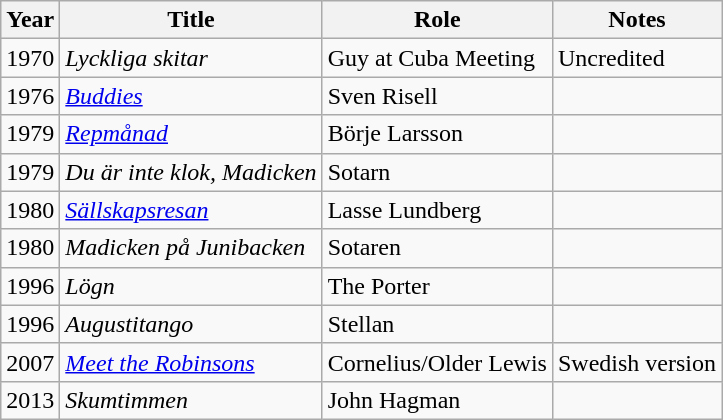<table class="wikitable">
<tr>
<th>Year</th>
<th>Title</th>
<th>Role</th>
<th>Notes</th>
</tr>
<tr>
<td>1970</td>
<td><em>Lyckliga skitar</em></td>
<td>Guy at Cuba Meeting</td>
<td>Uncredited</td>
</tr>
<tr>
<td>1976</td>
<td><em><a href='#'>Buddies</a></em></td>
<td>Sven Risell</td>
<td></td>
</tr>
<tr>
<td>1979</td>
<td><em><a href='#'>Repmånad</a></em></td>
<td>Börje Larsson</td>
<td></td>
</tr>
<tr>
<td>1979</td>
<td><em>Du är inte klok, Madicken</em></td>
<td>Sotarn</td>
<td></td>
</tr>
<tr>
<td>1980</td>
<td><em><a href='#'>Sällskapsresan</a></em></td>
<td>Lasse Lundberg</td>
<td></td>
</tr>
<tr>
<td>1980</td>
<td><em>Madicken på Junibacken</em></td>
<td>Sotaren</td>
<td></td>
</tr>
<tr>
<td>1996</td>
<td><em>Lögn</em></td>
<td>The Porter</td>
<td></td>
</tr>
<tr>
<td>1996</td>
<td><em>Augustitango</em></td>
<td>Stellan</td>
<td></td>
</tr>
<tr>
<td>2007</td>
<td><em><a href='#'>Meet the Robinsons</a></em></td>
<td>Cornelius/Older Lewis</td>
<td>Swedish version</td>
</tr>
<tr>
<td>2013</td>
<td><em>Skumtimmen</em></td>
<td>John Hagman</td>
<td></td>
</tr>
</table>
